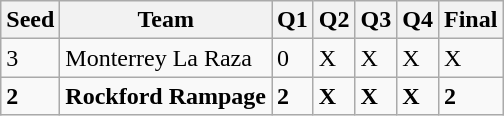<table class="wikitable">
<tr>
<th>Seed</th>
<th>Team</th>
<th>Q1</th>
<th>Q2</th>
<th>Q3</th>
<th>Q4</th>
<th>Final</th>
</tr>
<tr>
<td>3</td>
<td>Monterrey La Raza</td>
<td>0</td>
<td>X</td>
<td>X</td>
<td>X</td>
<td>X</td>
</tr>
<tr>
<td><strong>2</strong></td>
<td><strong>Rockford Rampage</strong></td>
<td><strong>2</strong></td>
<td><strong>X</strong></td>
<td><strong>X</strong></td>
<td><strong>X</strong></td>
<td><strong>2</strong></td>
</tr>
</table>
